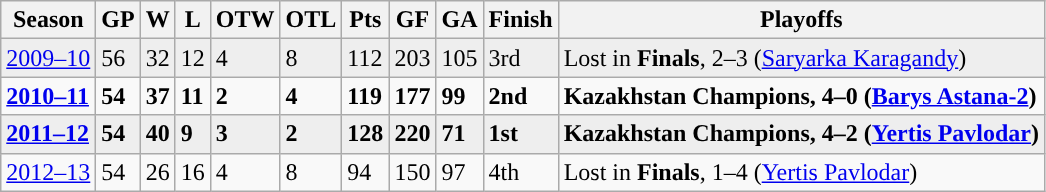<table class="wikitable">
<tr>
<th>Season</th>
<th>GP</th>
<th>W</th>
<th>L</th>
<th>OTW</th>
<th>OTL</th>
<th>Pts</th>
<th>GF</th>
<th>GA</th>
<th>Finish</th>
<th>Playoffs</th>
</tr>
<tr style="background:#eee;">
<td><a href='#'>2009–10</a></td>
<td>56</td>
<td>32</td>
<td>12</td>
<td>4</td>
<td>8</td>
<td>112</td>
<td>203</td>
<td>105</td>
<td>3rd</td>
<td>Lost in <strong>Finals</strong>, 2–3 (<a href='#'>Saryarka Karagandy</a>)</td>
</tr>
<tr>
<td><strong><a href='#'>2010–11</a></strong></td>
<td><strong>54</strong></td>
<td><strong>37</strong></td>
<td><strong>11</strong></td>
<td><strong>2</strong></td>
<td><strong>4</strong></td>
<td><strong>119</strong></td>
<td><strong>177</strong></td>
<td><strong>99</strong></td>
<td><strong>2nd</strong></td>
<td><strong>Kazakhstan Champions, 4–0 (<a href='#'>Barys Astana-2</a>)</strong></td>
</tr>
<tr style="background:#eee;">
<td><strong><a href='#'>2011–12</a></strong></td>
<td><strong>54</strong></td>
<td><strong>40</strong></td>
<td><strong>9</strong></td>
<td><strong>3</strong></td>
<td><strong>2</strong></td>
<td><strong>128</strong></td>
<td><strong>220</strong></td>
<td><strong>71</strong></td>
<td><strong>1st</strong></td>
<td><strong>Kazakhstan Champions, 4–2 (<a href='#'>Yertis Pavlodar</a>)</strong></td>
</tr>
<tr>
<td><a href='#'>2012–13</a></td>
<td>54</td>
<td>26</td>
<td>16</td>
<td>4</td>
<td>8</td>
<td>94</td>
<td>150</td>
<td>97</td>
<td>4th</td>
<td>Lost in <strong>Finals</strong>, 1–4 (<a href='#'>Yertis Pavlodar</a>)</td>
</tr>
</table>
